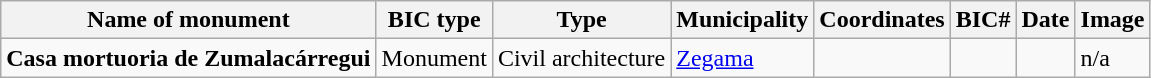<table class="wikitable">
<tr>
<th>Name of monument</th>
<th>BIC type</th>
<th>Type</th>
<th>Municipality</th>
<th>Coordinates</th>
<th>BIC#</th>
<th>Date</th>
<th>Image</th>
</tr>
<tr>
<td><strong>Casa mortuoria de Zumalacárregui</strong></td>
<td>Monument</td>
<td>Civil architecture</td>
<td><a href='#'>Zegama</a></td>
<td></td>
<td></td>
<td></td>
<td>n/a</td>
</tr>
</table>
